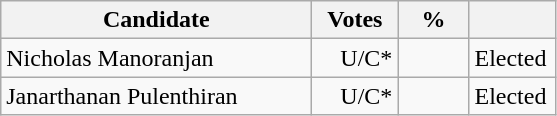<table class="wikitable" border="1" style="text-align:right;">
<tr>
<th align=left width="200">Candidate</th>
<th align=left width="50">Votes</th>
<th align=left width="40">%</th>
<th align=left width="50"></th>
</tr>
<tr>
<td align=left>Nicholas Manoranjan</td>
<td>U/C*</td>
<td></td>
<td align=left>Elected</td>
</tr>
<tr>
<td align=left>Janarthanan Pulenthiran</td>
<td>U/C*</td>
<td></td>
<td align=left>Elected</td>
</tr>
</table>
